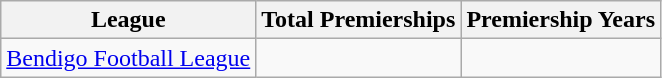<table class="wikitable">
<tr>
<th>League</th>
<th>Total Premierships</th>
<th>Premiership Years</th>
</tr>
<tr>
<td><a href='#'>Bendigo Football League</a></td>
<td></td>
<td></td>
</tr>
</table>
